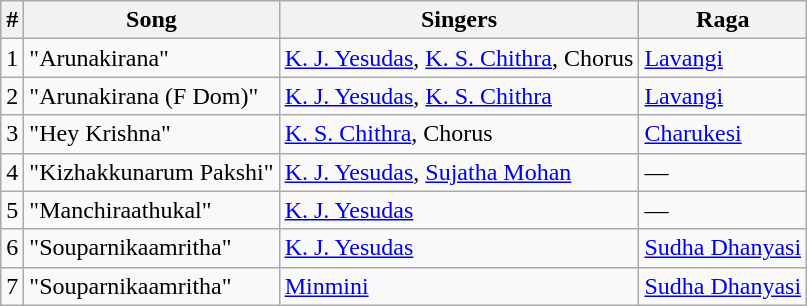<table class="wikitable">
<tr>
<th>#</th>
<th>Song</th>
<th>Singers</th>
<th>Raga</th>
</tr>
<tr>
<td>1</td>
<td>"Arunakirana"</td>
<td><a href='#'>K. J. Yesudas</a>, <a href='#'>K. S. Chithra</a>, Chorus</td>
<td><a href='#'>Lavangi</a></td>
</tr>
<tr>
<td>2</td>
<td>"Arunakirana (F Dom)"</td>
<td><a href='#'>K. J. Yesudas</a>, <a href='#'>K. S. Chithra</a></td>
<td><a href='#'>Lavangi</a></td>
</tr>
<tr>
<td>3</td>
<td>"Hey Krishna"</td>
<td><a href='#'>K. S. Chithra</a>, Chorus</td>
<td><a href='#'>Charukesi</a></td>
</tr>
<tr>
<td>4</td>
<td>"Kizhakkunarum Pakshi"</td>
<td><a href='#'>K. J. Yesudas</a>, <a href='#'>Sujatha Mohan</a></td>
<td>—</td>
</tr>
<tr>
<td>5</td>
<td>"Manchiraathukal"</td>
<td><a href='#'>K. J. Yesudas</a></td>
<td>—</td>
</tr>
<tr>
<td>6</td>
<td>"Souparnikaamritha"</td>
<td><a href='#'>K. J. Yesudas</a></td>
<td><a href='#'>Sudha Dhanyasi</a></td>
</tr>
<tr>
<td>7</td>
<td>"Souparnikaamritha"</td>
<td><a href='#'>Minmini</a></td>
<td><a href='#'>Sudha Dhanyasi</a></td>
</tr>
</table>
